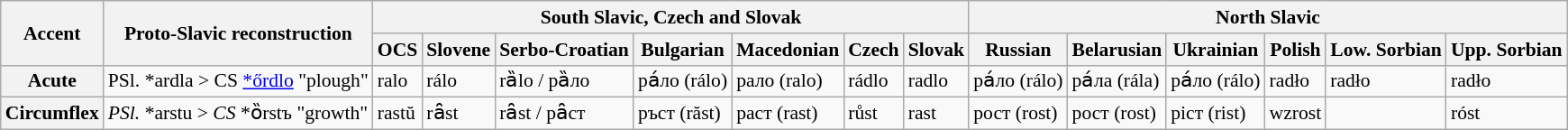<table class="wikitable" style="font-size: 90%">
<tr>
<th rowspan=2>Accent</th>
<th rowspan=2>Proto-Slavic reconstruction</th>
<th colspan=7>South Slavic, Czech and Slovak</th>
<th colspan=6>North Slavic</th>
</tr>
<tr>
<th>OCS</th>
<th>Slovene</th>
<th>Serbo-Croatian</th>
<th>Bulgarian</th>
<th>Macedonian</th>
<th>Czech</th>
<th>Slovak</th>
<th>Russian</th>
<th>Belarusian</th>
<th>Ukrainian</th>
<th>Polish</th>
<th>Low. Sorbian</th>
<th>Upp. Sorbian</th>
</tr>
<tr>
<th rowspan=1>Acute</th>
<td>PSl. *ardla > CS <a href='#'>*őrdlo</a> "plough"</td>
<td>ralo</td>
<td>rálo</td>
<td>rȁlo / ра̏ло</td>
<td>ра́ло (rálo)</td>
<td>рало (ralo)</td>
<td>rádlo</td>
<td>radlo</td>
<td>ра́ло (rálo)</td>
<td>ра́ла (rála)</td>
<td>ра́ло (rálo)</td>
<td>radło</td>
<td>radło</td>
<td>radło</td>
</tr>
<tr>
<th rowspan=1>Circumflex</th>
<td><em>PSl.</em> *arstu > <em>CS</em> *ȍrstъ "growth"</td>
<td>rastŭ</td>
<td>rȃst</td>
<td>rȃst / ра̑ст</td>
<td>ръст (răst)</td>
<td>раст (rast)</td>
<td>růst</td>
<td>rast</td>
<td>рост (rost)</td>
<td>рост (rost)</td>
<td>ріст (rist)</td>
<td>wzrost</td>
<td></td>
<td>róst</td>
</tr>
</table>
